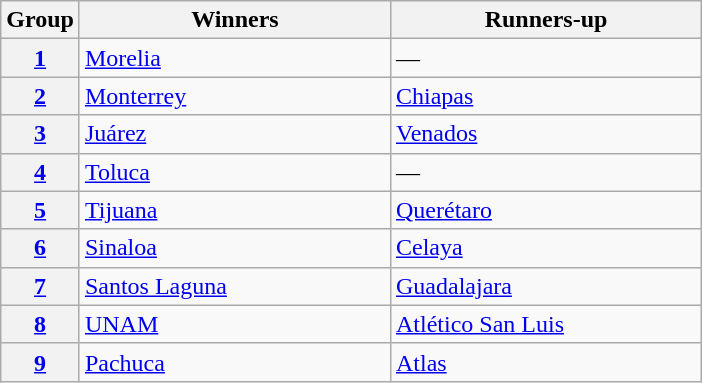<table class="wikitable">
<tr>
<th>Group</th>
<th width=200>Winners</th>
<th width=200>Runners-up</th>
</tr>
<tr>
<th><a href='#'>1</a></th>
<td><a href='#'>Morelia</a></td>
<td>—</td>
</tr>
<tr>
<th><a href='#'>2</a></th>
<td><a href='#'>Monterrey</a></td>
<td><a href='#'>Chiapas</a></td>
</tr>
<tr>
<th><a href='#'>3</a></th>
<td><a href='#'>Juárez</a></td>
<td><a href='#'>Venados</a></td>
</tr>
<tr>
<th><a href='#'>4</a></th>
<td><a href='#'>Toluca</a></td>
<td>—</td>
</tr>
<tr>
<th><a href='#'>5</a></th>
<td><a href='#'>Tijuana</a></td>
<td><a href='#'>Querétaro</a></td>
</tr>
<tr>
<th><a href='#'>6</a></th>
<td><a href='#'>Sinaloa</a></td>
<td><a href='#'>Celaya</a></td>
</tr>
<tr>
<th><a href='#'>7</a></th>
<td><a href='#'>Santos Laguna</a></td>
<td><a href='#'>Guadalajara</a></td>
</tr>
<tr>
<th><a href='#'>8</a></th>
<td><a href='#'>UNAM</a></td>
<td><a href='#'>Atlético San Luis</a></td>
</tr>
<tr>
<th><a href='#'>9</a></th>
<td><a href='#'>Pachuca</a></td>
<td><a href='#'>Atlas</a></td>
</tr>
</table>
